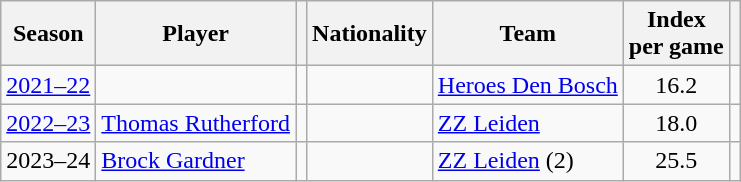<table class="wikitable plainrowheaders sortable" summary="Year (sortable), Player (sortable), Position (sortable), Nationality (sortable) and Team (sortable)">
<tr>
<th scope="col">Season</th>
<th scope="col">Player</th>
<th scope="col"></th>
<th scope="col">Nationality</th>
<th scope="col">Team</th>
<th scope="col">Index<br>per game</th>
<th scope="col"></th>
</tr>
<tr>
<td align=center><a href='#'>2021–22</a></td>
<td></td>
<td align=center></td>
<td></td>
<td><a href='#'>Heroes Den Bosch</a></td>
<td align=center>16.2</td>
<td align=center></td>
</tr>
<tr>
<td align=center><a href='#'>2022–23</a></td>
<td><a href='#'>Thomas Rutherford</a></td>
<td align=center></td>
<td></td>
<td><a href='#'>ZZ Leiden</a></td>
<td align=center>18.0</td>
<td align=center></td>
</tr>
<tr>
<td align=center>2023–24</td>
<td><a href='#'>Brock Gardner</a></td>
<td align=center></td>
<td></td>
<td><a href='#'>ZZ Leiden</a> (2)</td>
<td align=center>25.5</td>
<td align=center></td>
</tr>
</table>
